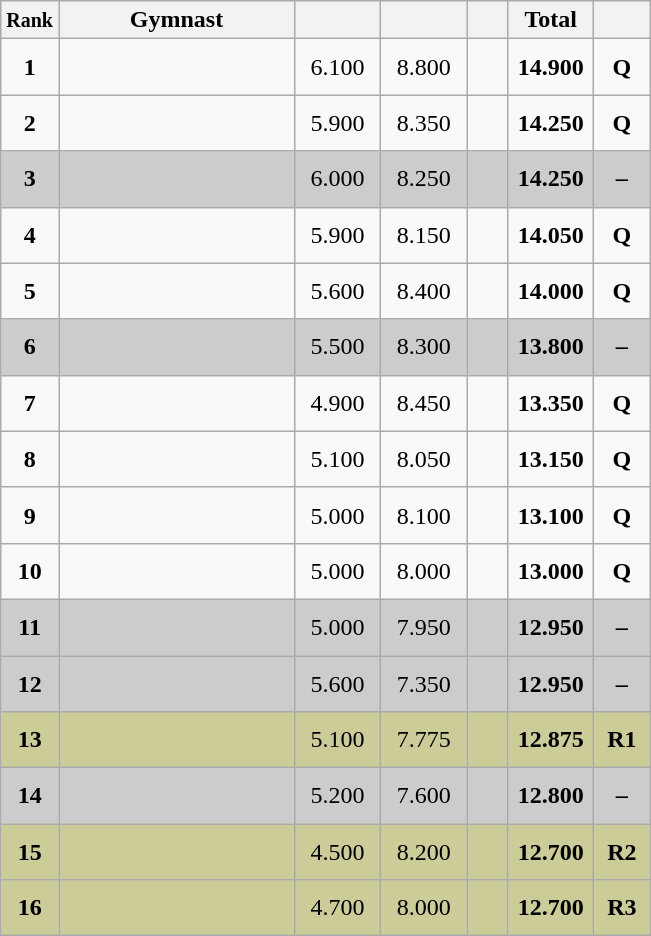<table style="text-align:center;" class="wikitable sortable">
<tr>
<th scope="col" style="width:15px;"><small>Rank</small></th>
<th scope="col" style="width:150px;">Gymnast</th>
<th scope="col" style="width:50px;"><small></small></th>
<th scope="col" style="width:50px;"><small></small></th>
<th scope="col" style="width:20px;"><small></small></th>
<th scope="col" style="width:50px;">Total</th>
<th scope="col" style="width:30px;"><small></small></th>
</tr>
<tr>
<td scope="row" style="text-align:center"><strong>1</strong></td>
<td style="height:30px; text-align:left;"></td>
<td>6.100</td>
<td>8.800</td>
<td></td>
<td><strong>14.900</strong></td>
<td><strong>Q</strong></td>
</tr>
<tr>
<td scope="row" style="text-align:center"><strong>2</strong></td>
<td style="height:30px; text-align:left;"></td>
<td>5.900</td>
<td>8.350</td>
<td></td>
<td><strong>14.250</strong></td>
<td><strong>Q</strong></td>
</tr>
<tr style="background:#cccccc;">
<td scope="row" style="text-align:center"><strong>3</strong></td>
<td style="height:30px; text-align:left;"></td>
<td>6.000</td>
<td>8.250</td>
<td></td>
<td><strong>14.250</strong></td>
<td><strong>–</strong></td>
</tr>
<tr>
<td scope="row" style="text-align:center"><strong>4</strong></td>
<td style="height:30px; text-align:left;"></td>
<td>5.900</td>
<td>8.150</td>
<td></td>
<td><strong>14.050</strong></td>
<td><strong>Q</strong></td>
</tr>
<tr>
<td scope="row" style="text-align:center"><strong>5</strong></td>
<td style="height:30px; text-align:left;"></td>
<td>5.600</td>
<td>8.400</td>
<td></td>
<td><strong>14.000</strong></td>
<td><strong>Q</strong></td>
</tr>
<tr style="background:#cccccc;">
<td scope="row" style="text-align:center"><strong>6</strong></td>
<td style="height:30px; text-align:left;"></td>
<td>5.500</td>
<td>8.300</td>
<td></td>
<td><strong>13.800</strong></td>
<td><strong>–</strong></td>
</tr>
<tr>
<td scope="row" style="text-align:center"><strong>7</strong></td>
<td style="height:30px; text-align:left;"></td>
<td>4.900</td>
<td>8.450</td>
<td></td>
<td><strong>13.350</strong></td>
<td><strong>Q</strong></td>
</tr>
<tr>
<td scope="row" style="text-align:center"><strong>8</strong></td>
<td style="height:30px; text-align:left;"></td>
<td>5.100</td>
<td>8.050</td>
<td></td>
<td><strong>13.150</strong></td>
<td><strong>Q</strong></td>
</tr>
<tr>
<td scope="row" style="text-align:center"><strong>9</strong></td>
<td style="height:30px; text-align:left;"></td>
<td>5.000</td>
<td>8.100</td>
<td></td>
<td><strong>13.100</strong></td>
<td><strong>Q</strong></td>
</tr>
<tr>
<td scope="row" style="text-align:center"><strong>10</strong></td>
<td style="height:30px; text-align:left;"></td>
<td>5.000</td>
<td>8.000</td>
<td></td>
<td><strong>13.000</strong></td>
<td><strong>Q</strong></td>
</tr>
<tr style="background:#cccccc;">
<td scope="row" style="text-align:center"><strong>11</strong></td>
<td style="height:30px; text-align:left;"></td>
<td>5.000</td>
<td>7.950</td>
<td></td>
<td><strong>12.950</strong></td>
<td><strong>–</strong></td>
</tr>
<tr style="background:#cccccc;">
<td scope="row" style="text-align:center"><strong>12</strong></td>
<td style="height:30px; text-align:left;"></td>
<td>5.600</td>
<td>7.350</td>
<td></td>
<td><strong>12.950</strong></td>
<td><strong>–</strong></td>
</tr>
<tr style="background:#cccc99;">
<td scope="row" style="text-align:center"><strong>13</strong></td>
<td style="height:30px; text-align:left;"></td>
<td>5.100</td>
<td>7.775</td>
<td></td>
<td><strong>12.875</strong></td>
<td><strong>R1</strong></td>
</tr>
<tr style="background:#cccccc;">
<td scope="row" style="text-align:center"><strong>14</strong></td>
<td style="height:30px; text-align:left;"></td>
<td>5.200</td>
<td>7.600</td>
<td></td>
<td><strong>12.800</strong></td>
<td><strong>–</strong></td>
</tr>
<tr style="background:#cccc99;">
<td scope="row" style="text-align:center"><strong>15</strong></td>
<td style="height:30px; text-align:left;"></td>
<td>4.500</td>
<td>8.200</td>
<td></td>
<td><strong>12.700</strong></td>
<td><strong>R2</strong></td>
</tr>
<tr style="background:#cccc99;">
<td scope="row" style="text-align:center"><strong>16</strong></td>
<td style="height:30px; text-align:left;"></td>
<td>4.700</td>
<td>8.000</td>
<td></td>
<td><strong>12.700</strong></td>
<td><strong>R3</strong></td>
</tr>
</table>
